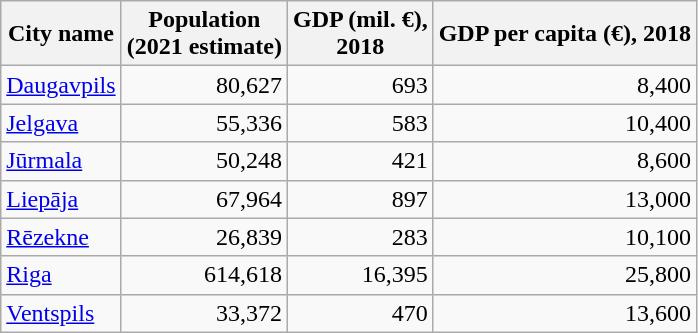<table class="wikitable sortable">
<tr>
<th>City name</th>
<th>Population<br>(2021 estimate)</th>
<th>GDP (mil. €), <br>2018</th>
<th>GDP per capita (€), 2018</th>
</tr>
<tr>
<td> <a href='#'>Daugavpils</a></td>
<td align=right>80,627</td>
<td align=right>693</td>
<td align=right>8,400</td>
</tr>
<tr>
<td> <a href='#'>Jelgava</a></td>
<td align=right>55,336</td>
<td align=right>583</td>
<td align=right>10,400</td>
</tr>
<tr>
<td> <a href='#'>Jūrmala</a></td>
<td align=right>50,248</td>
<td align=right>421</td>
<td align=right>8,600</td>
</tr>
<tr>
<td> <a href='#'>Liepāja</a></td>
<td align=right>67,964</td>
<td align=right>897</td>
<td align=right>13,000</td>
</tr>
<tr>
<td> <a href='#'>Rēzekne</a></td>
<td align=right>26,839</td>
<td align=right>283</td>
<td align=right>10,100</td>
</tr>
<tr>
<td> <a href='#'>Riga</a></td>
<td align=right>614,618</td>
<td align=right>16,395</td>
<td align=right>25,800</td>
</tr>
<tr>
<td> <a href='#'>Ventspils</a></td>
<td align=right>33,372</td>
<td align=right>470</td>
<td align=right>13,600</td>
</tr>
</table>
